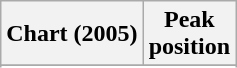<table class="wikitable sortable plainrowheaders" style="text-align:center">
<tr>
<th scope="col">Chart (2005)</th>
<th scope="col">Peak<br>position</th>
</tr>
<tr>
</tr>
<tr>
</tr>
</table>
